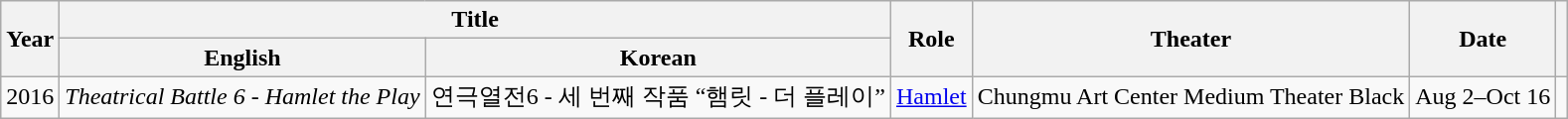<table class="wikitable sortable plainrowheaders">
<tr>
<th scope="col" rowspan="2">Year</th>
<th scope="col" colspan="2">Title</th>
<th scope="col" rowspan="2">Role</th>
<th rowspan="2" scope="col">Theater</th>
<th rowspan="2" scope="col">Date</th>
<th rowspan="2" scope="col" class="unsortable"></th>
</tr>
<tr>
<th>English</th>
<th>Korean</th>
</tr>
<tr>
<td>2016</td>
<td><em>Theatrical Battle 6 - Hamlet the Play</em></td>
<td>연극열전6 - 세 번째 작품 “햄릿 - 더 플레이”</td>
<td><a href='#'>Hamlet</a></td>
<td>Chungmu Art Center Medium Theater Black</td>
<td>Aug 2–Oct 16</td>
<td></td>
</tr>
</table>
